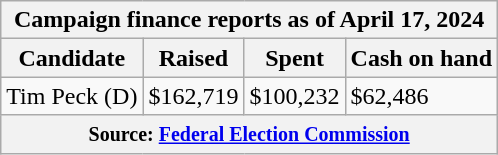<table class="wikitable sortable">
<tr>
<th colspan=4>Campaign finance reports as of April 17, 2024</th>
</tr>
<tr style="text-align:center;">
<th>Candidate</th>
<th>Raised</th>
<th>Spent</th>
<th>Cash on hand</th>
</tr>
<tr>
<td>Tim Peck (D)</td>
<td>$162,719</td>
<td>$100,232</td>
<td>$62,486</td>
</tr>
<tr>
<th colspan="4"><small>Source: <a href='#'>Federal Election Commission</a></small></th>
</tr>
</table>
